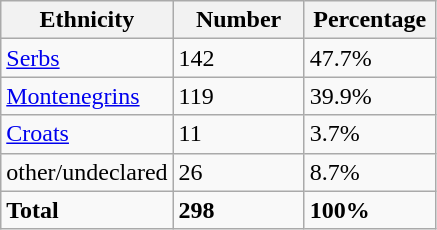<table class="wikitable">
<tr>
<th width="100px">Ethnicity</th>
<th width="80px">Number</th>
<th width="80px">Percentage</th>
</tr>
<tr>
<td><a href='#'>Serbs</a></td>
<td>142</td>
<td>47.7%</td>
</tr>
<tr>
<td><a href='#'>Montenegrins</a></td>
<td>119</td>
<td>39.9%</td>
</tr>
<tr>
<td><a href='#'>Croats</a></td>
<td>11</td>
<td>3.7%</td>
</tr>
<tr>
<td>other/undeclared</td>
<td>26</td>
<td>8.7%</td>
</tr>
<tr>
<td><strong>Total</strong></td>
<td><strong>298</strong></td>
<td><strong>100%</strong></td>
</tr>
</table>
